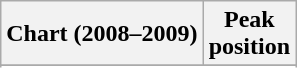<table class="wikitable sortable">
<tr>
<th align="left">Chart (2008–2009)</th>
<th align="center">Peak<br>position</th>
</tr>
<tr>
</tr>
<tr>
</tr>
<tr>
</tr>
<tr>
</tr>
</table>
